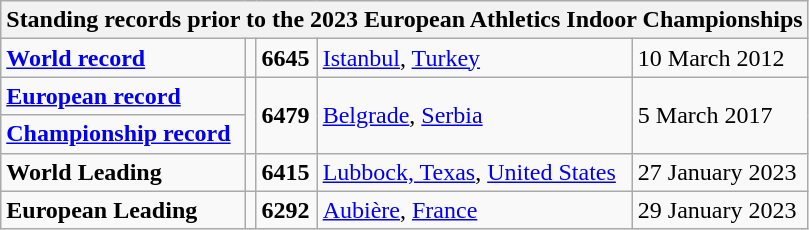<table class="wikitable">
<tr>
<th colspan="5">Standing records prior to the 2023 European Athletics Indoor Championships</th>
</tr>
<tr>
<td><strong><a href='#'>World record</a></strong></td>
<td></td>
<td><strong>6645</strong></td>
<td><a href='#'>Istanbul</a>, <a href='#'>Turkey</a></td>
<td>10 March 2012</td>
</tr>
<tr>
<td><strong><a href='#'>European record</a></strong></td>
<td rowspan=2></td>
<td rowspan=2><strong>6479</strong></td>
<td rowspan=2><a href='#'>Belgrade</a>, <a href='#'>Serbia</a></td>
<td rowspan=2>5 March 2017</td>
</tr>
<tr>
<td><strong><a href='#'>Championship record</a></strong></td>
</tr>
<tr>
<td><strong>World Leading</strong></td>
<td></td>
<td><strong>6415</strong></td>
<td><a href='#'>Lubbock, Texas</a>, <a href='#'>United States</a></td>
<td>27 January 2023</td>
</tr>
<tr>
<td><strong>European Leading</strong></td>
<td></td>
<td><strong>6292</strong></td>
<td><a href='#'>Aubière</a>, <a href='#'>France</a></td>
<td>29 January 2023</td>
</tr>
</table>
